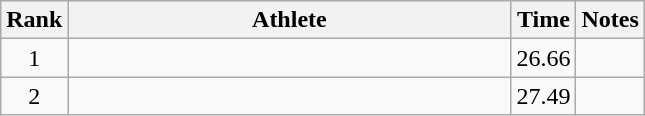<table class="wikitable" style="text-align:center">
<tr>
<th>Rank</th>
<th Style="width:18em">Athlete</th>
<th>Time</th>
<th>Notes</th>
</tr>
<tr>
<td>1</td>
<td style="text-align:left"></td>
<td>26.66</td>
<td></td>
</tr>
<tr>
<td>2</td>
<td style="text-align:left"></td>
<td>27.49</td>
<td></td>
</tr>
</table>
